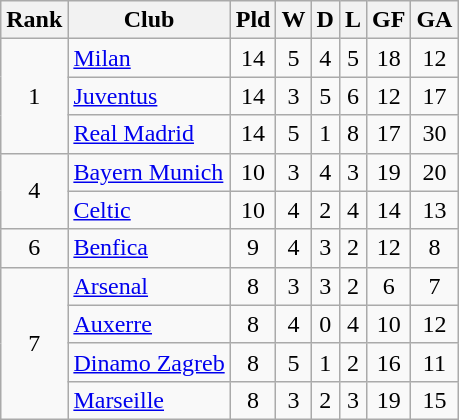<table class="wikitable sortable" style="text-align: center">
<tr>
<th>Rank</th>
<th>Club</th>
<th>Pld</th>
<th>W</th>
<th>D</th>
<th>L</th>
<th>GF</th>
<th>GA</th>
</tr>
<tr>
<td rowspan="3">1</td>
<td align=left> <a href='#'>Milan</a></td>
<td>14</td>
<td>5</td>
<td>4</td>
<td>5</td>
<td>18</td>
<td>12</td>
</tr>
<tr>
<td align=left> <a href='#'>Juventus</a></td>
<td>14</td>
<td>3</td>
<td>5</td>
<td>6</td>
<td>12</td>
<td>17</td>
</tr>
<tr>
<td align=left> <a href='#'>Real Madrid</a></td>
<td>14</td>
<td>5</td>
<td>1</td>
<td>8</td>
<td>17</td>
<td>30</td>
</tr>
<tr>
<td rowspan="2">4</td>
<td align=left> <a href='#'>Bayern Munich</a></td>
<td>10</td>
<td>3</td>
<td>4</td>
<td>3</td>
<td>19</td>
<td>20</td>
</tr>
<tr>
<td align=left> <a href='#'>Celtic</a></td>
<td>10</td>
<td>4</td>
<td>2</td>
<td>4</td>
<td>14</td>
<td>13</td>
</tr>
<tr>
<td>6</td>
<td align=left> <a href='#'>Benfica</a></td>
<td>9</td>
<td>4</td>
<td>3</td>
<td>2</td>
<td>12</td>
<td>8</td>
</tr>
<tr>
<td rowspan="4">7</td>
<td align=left> <a href='#'>Arsenal</a></td>
<td>8</td>
<td>3</td>
<td>3</td>
<td>2</td>
<td>6</td>
<td>7</td>
</tr>
<tr>
<td align=left> <a href='#'>Auxerre</a></td>
<td>8</td>
<td>4</td>
<td>0</td>
<td>4</td>
<td>10</td>
<td>12</td>
</tr>
<tr>
<td align=left> <a href='#'>Dinamo Zagreb</a></td>
<td>8</td>
<td>5</td>
<td>1</td>
<td>2</td>
<td>16</td>
<td>11</td>
</tr>
<tr>
<td align=left> <a href='#'>Marseille</a></td>
<td>8</td>
<td>3</td>
<td>2</td>
<td>3</td>
<td>19</td>
<td>15</td>
</tr>
</table>
